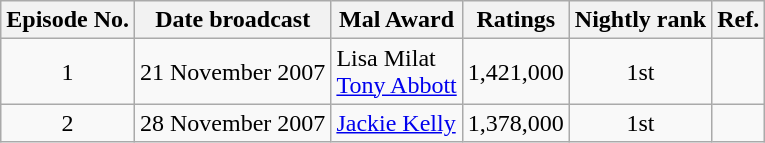<table class="wikitable">
<tr>
<th>Episode No.</th>
<th>Date broadcast</th>
<th>Mal Award</th>
<th>Ratings</th>
<th>Nightly rank</th>
<th>Ref.</th>
</tr>
<tr>
<td align=center>1</td>
<td>21 November 2007</td>
<td>Lisa Milat<br><a href='#'>Tony Abbott</a></td>
<td align=right>1,421,000</td>
<td align=center>1st</td>
<td></td>
</tr>
<tr>
<td align=center>2</td>
<td>28 November 2007</td>
<td><a href='#'>Jackie Kelly</a></td>
<td align=right>1,378,000</td>
<td align=center>1st</td>
<td></td>
</tr>
</table>
